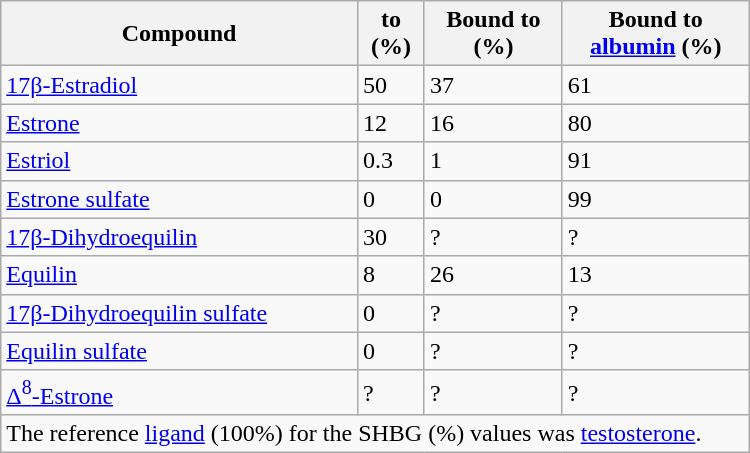<table class="wikitable sortable mw-collapsible mw-collapsed" style="width:500px; text-align:left; margin-left:auto; margin-right:auto; border:none;">
<tr>
<th>Compound</th>
<th data-sort-type="number"> to<br> (%)</th>
<th data-sort-type="number">Bound to<br> (%)</th>
<th data-sort-type="number">Bound to<br><a href='#'>albumin</a> (%)</th>
</tr>
<tr>
<td><a href='#'>17β-Estradiol</a></td>
<td>50</td>
<td>37</td>
<td>61</td>
</tr>
<tr>
<td><a href='#'>Estrone</a></td>
<td>12</td>
<td>16</td>
<td>80</td>
</tr>
<tr>
<td><a href='#'>Estriol</a></td>
<td>0.3</td>
<td>1</td>
<td>91</td>
</tr>
<tr>
<td><a href='#'>Estrone sulfate</a></td>
<td>0</td>
<td>0</td>
<td>99</td>
</tr>
<tr>
<td><a href='#'>17β-Dihydroequilin</a></td>
<td>30</td>
<td>?</td>
<td>?</td>
</tr>
<tr>
<td><a href='#'>Equilin</a></td>
<td>8</td>
<td>26</td>
<td>13</td>
</tr>
<tr>
<td><a href='#'>17β-Dihydroequilin sulfate</a></td>
<td>0</td>
<td>?</td>
<td>?</td>
</tr>
<tr>
<td><a href='#'>Equilin sulfate</a></td>
<td>0</td>
<td>?</td>
<td>?</td>
</tr>
<tr>
<td><a href='#'>Δ<sup>8</sup>-Estrone</a></td>
<td>?</td>
<td>?</td>
<td>?</td>
</tr>
<tr class="sortbottom">
<td colspan="4" style="width: 1px;">The reference <a href='#'>ligand</a> (100%) for the SHBG  (%) values was <a href='#'>testosterone</a>.</td>
</tr>
</table>
